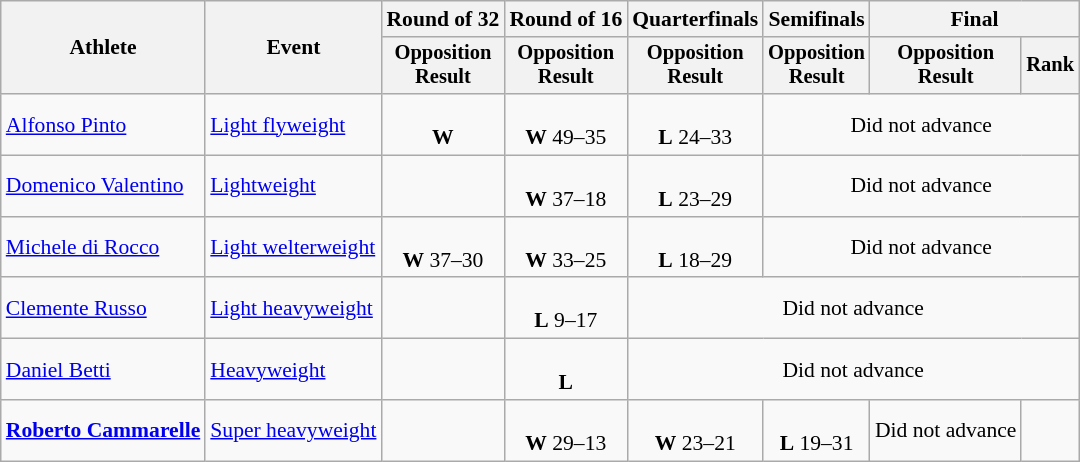<table class="wikitable" style="font-size:90%">
<tr>
<th rowspan="2">Athlete</th>
<th rowspan="2">Event</th>
<th>Round of 32</th>
<th>Round of 16</th>
<th>Quarterfinals</th>
<th>Semifinals</th>
<th colspan=2>Final</th>
</tr>
<tr style="font-size:95%">
<th>Opposition<br>Result</th>
<th>Opposition<br>Result</th>
<th>Opposition<br>Result</th>
<th>Opposition<br>Result</th>
<th>Opposition<br>Result</th>
<th>Rank</th>
</tr>
<tr align=center>
<td align=left><a href='#'>Alfonso Pinto</a></td>
<td align=left><a href='#'>Light flyweight</a></td>
<td><br><strong>W</strong> </td>
<td><br><strong>W</strong> 49–35</td>
<td><br><strong>L</strong> 24–33</td>
<td colspan=3>Did not advance</td>
</tr>
<tr align=center>
<td align=left><a href='#'>Domenico Valentino</a></td>
<td align=left><a href='#'>Lightweight</a></td>
<td></td>
<td><br><strong>W</strong> 37–18</td>
<td><br><strong>L</strong> 23–29</td>
<td colspan=3>Did not advance</td>
</tr>
<tr align=center>
<td align=left><a href='#'>Michele di Rocco</a></td>
<td align=left><a href='#'>Light welterweight</a></td>
<td><br><strong>W</strong> 37–30</td>
<td><br><strong>W</strong> 33–25</td>
<td><br><strong>L</strong> 18–29</td>
<td colspan=3>Did not advance</td>
</tr>
<tr align=center>
<td align=left><a href='#'>Clemente Russo</a></td>
<td align=left><a href='#'>Light heavyweight</a></td>
<td></td>
<td><br><strong>L</strong> 9–17</td>
<td colspan=4>Did not advance</td>
</tr>
<tr align=center>
<td align=left><a href='#'>Daniel Betti</a></td>
<td align=left><a href='#'>Heavyweight</a></td>
<td></td>
<td><br><strong>L</strong> </td>
<td colspan=4>Did not advance</td>
</tr>
<tr align=center>
<td align=left><strong><a href='#'>Roberto Cammarelle</a></strong></td>
<td align=left><a href='#'>Super heavyweight</a></td>
<td></td>
<td><br><strong>W</strong> 29–13</td>
<td><br><strong>W</strong> 23–21</td>
<td><br><strong>L</strong> 19–31</td>
<td>Did not advance</td>
<td></td>
</tr>
</table>
